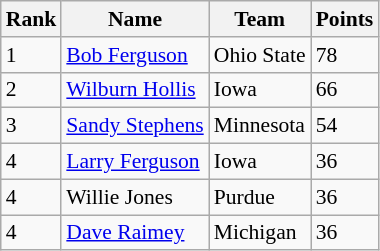<table class="wikitable" style="font-size: 90%">
<tr>
<th>Rank</th>
<th>Name</th>
<th>Team</th>
<th>Points</th>
</tr>
<tr>
<td>1</td>
<td><a href='#'>Bob Ferguson</a></td>
<td>Ohio State</td>
<td>78</td>
</tr>
<tr>
<td>2</td>
<td><a href='#'>Wilburn Hollis</a></td>
<td>Iowa</td>
<td>66</td>
</tr>
<tr>
<td>3</td>
<td><a href='#'>Sandy Stephens</a></td>
<td>Minnesota</td>
<td>54</td>
</tr>
<tr>
<td>4</td>
<td><a href='#'>Larry Ferguson</a></td>
<td>Iowa</td>
<td>36</td>
</tr>
<tr>
<td>4</td>
<td>Willie Jones</td>
<td>Purdue</td>
<td>36</td>
</tr>
<tr>
<td>4</td>
<td><a href='#'>Dave Raimey</a></td>
<td>Michigan</td>
<td>36</td>
</tr>
</table>
